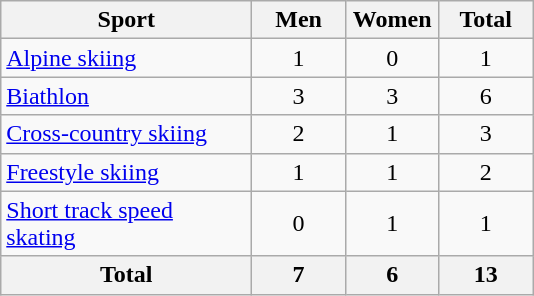<table class="wikitable sortable" style=text-align:center>
<tr>
<th width=160>Sport</th>
<th width=55>Men</th>
<th width=55>Women</th>
<th width=55>Total</th>
</tr>
<tr>
<td align=left><a href='#'>Alpine skiing</a></td>
<td>1</td>
<td>0</td>
<td>1</td>
</tr>
<tr>
<td align=left><a href='#'>Biathlon</a></td>
<td>3</td>
<td>3</td>
<td>6</td>
</tr>
<tr>
<td align=left><a href='#'>Cross-country skiing</a></td>
<td>2</td>
<td>1</td>
<td>3</td>
</tr>
<tr>
<td align=left><a href='#'>Freestyle skiing</a></td>
<td>1</td>
<td>1</td>
<td>2</td>
</tr>
<tr>
<td align=left><a href='#'>Short track speed skating</a></td>
<td>0</td>
<td>1</td>
<td>1</td>
</tr>
<tr>
<th>Total</th>
<th>7</th>
<th>6</th>
<th>13</th>
</tr>
</table>
